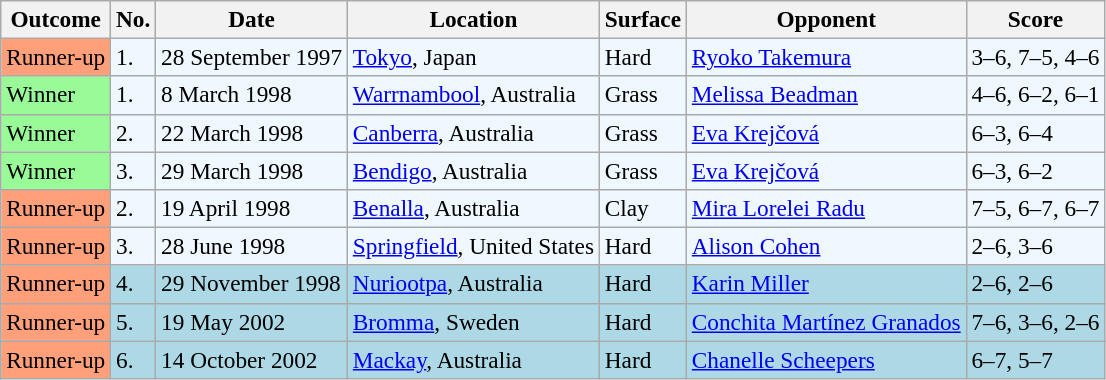<table class="sortable wikitable" style=font-size:97%>
<tr>
<th>Outcome</th>
<th>No.</th>
<th>Date</th>
<th>Location</th>
<th>Surface</th>
<th>Opponent</th>
<th>Score</th>
</tr>
<tr style="background:#f0f8ff;">
<td style="background:#ffa07a;">Runner-up</td>
<td>1.</td>
<td>28 September 1997</td>
<td><a href='#'>Tokyo</a>, Japan</td>
<td>Hard</td>
<td> <a href='#'>Ryoko Takemura</a></td>
<td>3–6, 7–5, 4–6</td>
</tr>
<tr style="background:#f0f8ff;">
<td bgcolor="98FB98">Winner</td>
<td>1.</td>
<td>8 March 1998</td>
<td><a href='#'>Warrnambool</a>, Australia</td>
<td>Grass</td>
<td> <a href='#'>Melissa Beadman</a></td>
<td>4–6, 6–2, 6–1</td>
</tr>
<tr style="background:#f0f8ff;">
<td bgcolor="98FB98">Winner</td>
<td>2.</td>
<td>22 March 1998</td>
<td><a href='#'>Canberra</a>, Australia</td>
<td>Grass</td>
<td> <a href='#'>Eva Krejčová</a></td>
<td>6–3, 6–4</td>
</tr>
<tr style="background:#f0f8ff;">
<td bgcolor="98FB98">Winner</td>
<td>3.</td>
<td>29 March 1998</td>
<td><a href='#'>Bendigo</a>, Australia</td>
<td>Grass</td>
<td> <a href='#'>Eva Krejčová</a></td>
<td>6–3, 6–2</td>
</tr>
<tr style="background:#f0f8ff;">
<td style="background:#ffa07a;">Runner-up</td>
<td>2.</td>
<td>19 April 1998</td>
<td><a href='#'>Benalla</a>, Australia</td>
<td>Clay</td>
<td> <a href='#'>Mira Lorelei Radu</a></td>
<td>7–5, 6–7, 6–7</td>
</tr>
<tr style="background:#f0f8ff;">
<td style="background:#ffa07a;">Runner-up</td>
<td>3.</td>
<td>28 June 1998</td>
<td><a href='#'>Springfield</a>, United States</td>
<td>Hard</td>
<td> <a href='#'>Alison Cohen</a></td>
<td>2–6, 3–6</td>
</tr>
<tr style="background:lightblue;">
<td style="background:#ffa07a;">Runner-up</td>
<td>4.</td>
<td>29 November 1998</td>
<td><a href='#'>Nuriootpa</a>, Australia</td>
<td>Hard</td>
<td> <a href='#'>Karin Miller</a></td>
<td>2–6, 2–6</td>
</tr>
<tr style="background:lightblue;">
<td style="background:#ffa07a;">Runner-up</td>
<td>5.</td>
<td>19 May 2002</td>
<td><a href='#'>Bromma</a>, Sweden</td>
<td>Hard</td>
<td> <a href='#'>Conchita Martínez Granados</a></td>
<td>7–6, 3–6, 2–6</td>
</tr>
<tr style="background:lightblue;">
<td style="background:#ffa07a;">Runner-up</td>
<td>6.</td>
<td>14 October 2002</td>
<td><a href='#'>Mackay</a>, Australia</td>
<td>Hard</td>
<td> <a href='#'>Chanelle Scheepers</a></td>
<td>6–7, 5–7</td>
</tr>
</table>
